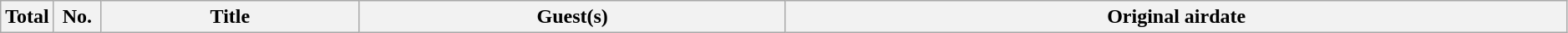<table class="wikitable plainrowheaders" style="width:99%;">
<tr>
<th style="width:30px;">Total</th>
<th style="width:30px;">No.</th>
<th>Title</th>
<th>Guest(s)</th>
<th>Original airdate<br>



</th>
</tr>
</table>
